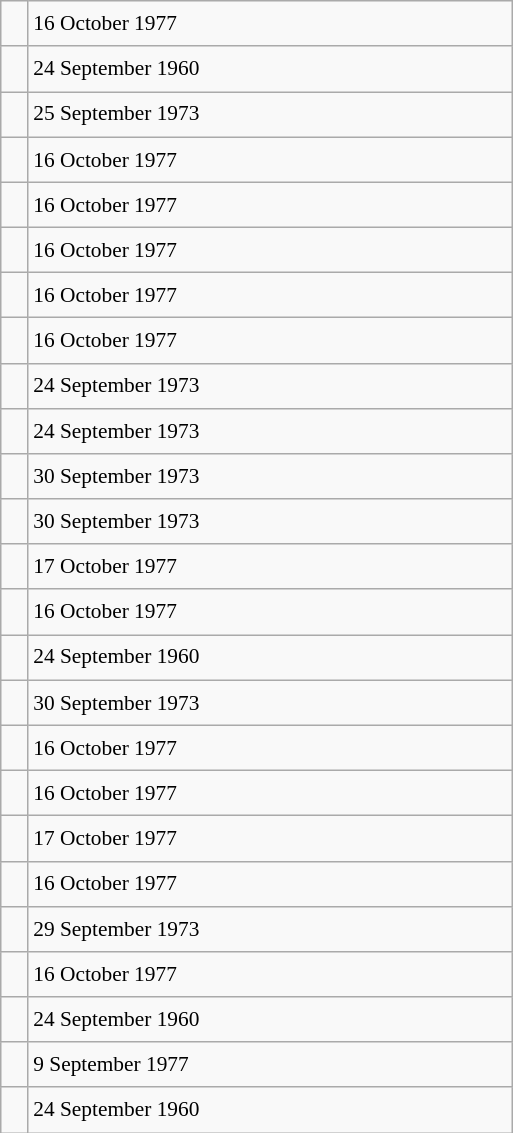<table class="wikitable" style="font-size: 89%; float: left; width: 24em; margin-right: 1em; line-height: 1.65em">
<tr>
<td></td>
<td>16 October 1977</td>
</tr>
<tr>
<td></td>
<td>24 September 1960</td>
</tr>
<tr>
<td></td>
<td>25 September 1973</td>
</tr>
<tr>
<td></td>
<td>16 October 1977</td>
</tr>
<tr>
<td></td>
<td>16 October 1977</td>
</tr>
<tr>
<td></td>
<td>16 October 1977</td>
</tr>
<tr>
<td></td>
<td>16 October 1977</td>
</tr>
<tr>
<td></td>
<td>16 October 1977</td>
</tr>
<tr>
<td></td>
<td>24 September 1973</td>
</tr>
<tr>
<td></td>
<td>24 September 1973</td>
</tr>
<tr>
<td></td>
<td>30 September 1973</td>
</tr>
<tr>
<td></td>
<td>30 September 1973</td>
</tr>
<tr>
<td></td>
<td>17 October 1977</td>
</tr>
<tr>
<td></td>
<td>16 October 1977</td>
</tr>
<tr>
<td></td>
<td>24 September 1960</td>
</tr>
<tr>
<td></td>
<td>30 September 1973</td>
</tr>
<tr>
<td></td>
<td>16 October 1977</td>
</tr>
<tr>
<td></td>
<td>16 October 1977</td>
</tr>
<tr>
<td></td>
<td>17 October 1977</td>
</tr>
<tr>
<td></td>
<td>16 October 1977</td>
</tr>
<tr>
<td></td>
<td>29 September 1973</td>
</tr>
<tr>
<td></td>
<td>16 October 1977</td>
</tr>
<tr>
<td></td>
<td>24 September 1960</td>
</tr>
<tr>
<td></td>
<td>9 September 1977</td>
</tr>
<tr>
<td></td>
<td>24 September 1960</td>
</tr>
</table>
